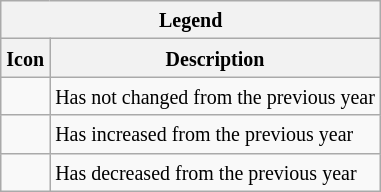<table class="wikitable">
<tr>
<th colspan="2"><small>Legend</small></th>
</tr>
<tr>
<th><small> Icon</small></th>
<th><small> Description</small></th>
</tr>
<tr>
<td></td>
<td><small>Has not changed from the previous year</small></td>
</tr>
<tr>
<td></td>
<td><small>Has increased from the previous year</small></td>
</tr>
<tr>
<td></td>
<td><small>Has decreased from the previous year</small></td>
</tr>
</table>
